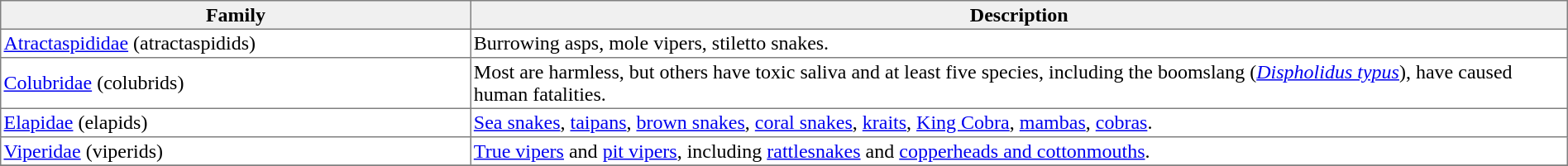<table cellspacing=0 cellpadding=2 align="center" border=1 style="border-collapse: collapse;">
<tr>
<th bgcolor="#f0f0f0" style="width:30%">Family</th>
<th bgcolor="#f0f0f0">Description</th>
</tr>
<tr>
<td><a href='#'>Atractaspididae</a> (atractaspidids)</td>
<td>Burrowing asps, mole vipers, stiletto snakes.</td>
</tr>
<tr>
<td><a href='#'>Colubridae</a> (colubrids)</td>
<td>Most are harmless, but others have toxic saliva and at least five species, including the boomslang (<em><a href='#'>Dispholidus typus</a></em>), have caused human fatalities.</td>
</tr>
<tr>
<td><a href='#'>Elapidae</a> (elapids)</td>
<td><a href='#'>Sea snakes</a>, <a href='#'>taipans</a>, <a href='#'>brown snakes</a>, <a href='#'>coral snakes</a>, <a href='#'>kraits</a>, <a href='#'>King Cobra</a>, <a href='#'>mambas</a>, <a href='#'>cobras</a>.</td>
</tr>
<tr>
<td><a href='#'>Viperidae</a> (viperids)</td>
<td><a href='#'>True vipers</a> and <a href='#'>pit vipers</a>, including <a href='#'>rattlesnakes</a> and <a href='#'>copperheads and cottonmouths</a>.</td>
</tr>
<tr>
</tr>
</table>
